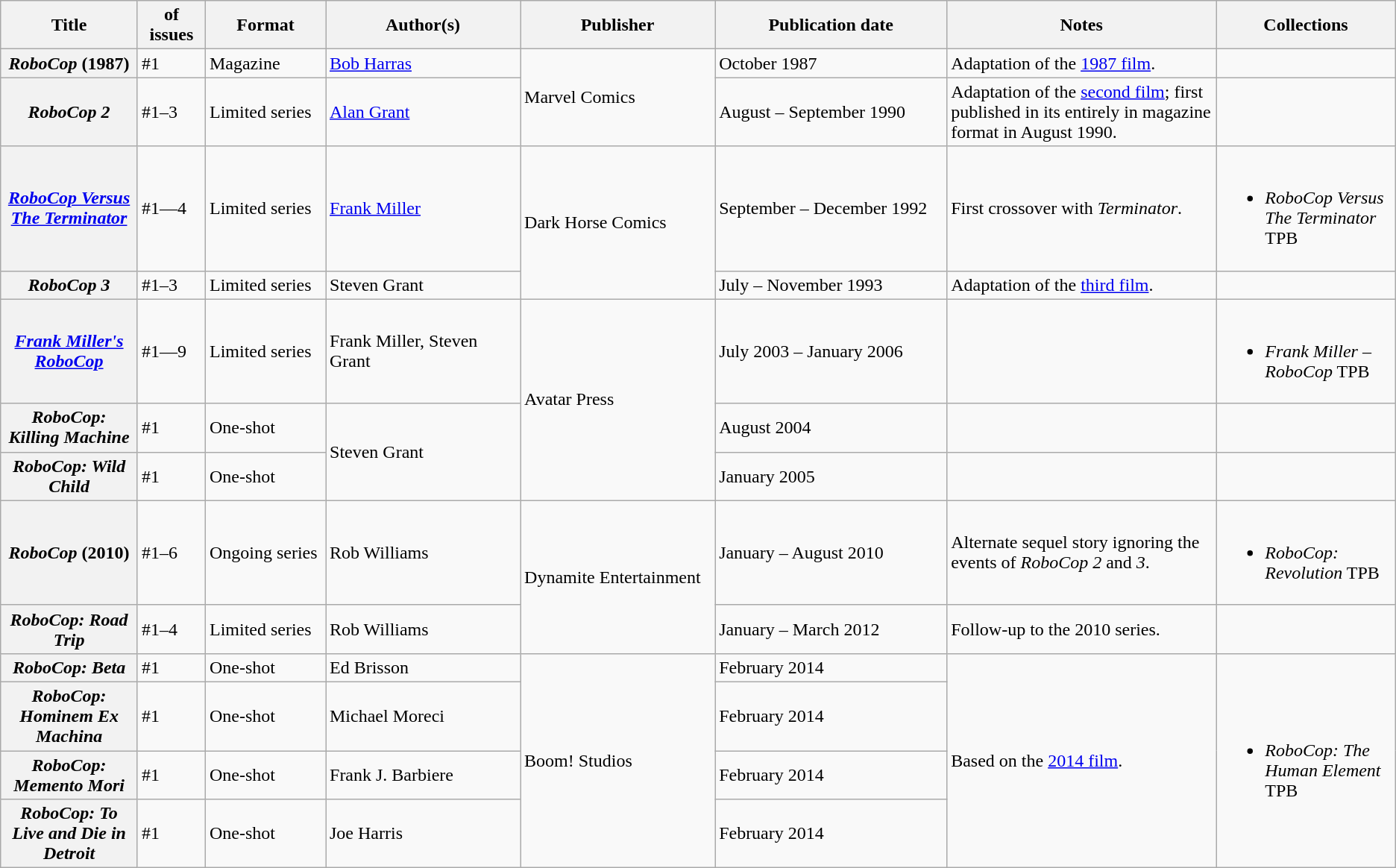<table class="wikitable">
<tr>
<th>Title</th>
<th style="width:40pt"> of issues</th>
<th style="width:75pt">Format</th>
<th style="width:125pt">Author(s)</th>
<th style="width:125pt">Publisher</th>
<th style="width:150pt">Publication date</th>
<th style="width:175pt">Notes</th>
<th>Collections</th>
</tr>
<tr>
<th><em>RoboCop</em> (1987)</th>
<td>#1</td>
<td>Magazine</td>
<td><a href='#'>Bob Harras</a></td>
<td rowspan="2">Marvel Comics</td>
<td>October 1987</td>
<td>Adaptation of the <a href='#'>1987 film</a>.</td>
<td></td>
</tr>
<tr>
<th><em>RoboCop 2</em></th>
<td>#1–3</td>
<td>Limited series</td>
<td><a href='#'>Alan Grant</a></td>
<td>August – September 1990</td>
<td>Adaptation of the <a href='#'>second film</a>; first published in its entirely in magazine format in August 1990.</td>
<td></td>
</tr>
<tr>
<th><em><a href='#'>RoboCop Versus The Terminator</a></em></th>
<td>#1—4</td>
<td>Limited series</td>
<td><a href='#'>Frank Miller</a></td>
<td rowspan="2">Dark Horse Comics</td>
<td>September – December 1992</td>
<td>First crossover with <em>Terminator</em>.</td>
<td><br><ul><li><em>RoboCop Versus The Terminator</em> TPB</li></ul></td>
</tr>
<tr>
<th><em>RoboCop 3</em></th>
<td>#1–3</td>
<td>Limited series</td>
<td>Steven Grant</td>
<td>July – November 1993</td>
<td>Adaptation of the <a href='#'>third film</a>.</td>
<td></td>
</tr>
<tr>
<th><em><a href='#'>Frank Miller's RoboCop</a></em></th>
<td>#1—9</td>
<td>Limited series</td>
<td>Frank Miller, Steven Grant</td>
<td rowspan="3">Avatar Press</td>
<td>July 2003 – January 2006</td>
<td></td>
<td><br><ul><li><em>Frank Miller – RoboCop</em> TPB</li></ul></td>
</tr>
<tr>
<th><em>RoboCop: Killing Machine</em></th>
<td>#1</td>
<td>One-shot</td>
<td rowspan="2">Steven Grant</td>
<td>August 2004</td>
<td></td>
<td></td>
</tr>
<tr>
<th><em>RoboCop: Wild Child</em></th>
<td>#1</td>
<td>One-shot</td>
<td>January 2005</td>
<td></td>
<td></td>
</tr>
<tr>
<th><em>RoboCop</em> (2010)</th>
<td>#1–6</td>
<td>Ongoing series</td>
<td>Rob Williams</td>
<td rowspan="2">Dynamite Entertainment</td>
<td>January – August 2010</td>
<td>Alternate sequel story ignoring the events of <em>RoboCop 2</em> and <em>3</em>.</td>
<td><br><ul><li><em>RoboCop: Revolution</em> TPB</li></ul></td>
</tr>
<tr>
<th><em>RoboCop: Road Trip</em></th>
<td>#1–4</td>
<td>Limited series</td>
<td>Rob Williams</td>
<td>January – March 2012</td>
<td>Follow-up to the 2010 series.</td>
<td></td>
</tr>
<tr>
<th><em>RoboCop: Beta</em></th>
<td>#1</td>
<td>One-shot</td>
<td>Ed Brisson</td>
<td rowspan="4">Boom! Studios</td>
<td>February 2014</td>
<td rowspan="4">Based on the <a href='#'>2014 film</a>.</td>
<td rowspan="4"><br><ul><li><em>RoboCop: The Human Element</em> TPB</li></ul></td>
</tr>
<tr>
<th><em>RoboCop: Hominem Ex Machina</em></th>
<td>#1</td>
<td>One-shot</td>
<td>Michael Moreci</td>
<td>February 2014</td>
</tr>
<tr>
<th><em>RoboCop: Memento Mori</em></th>
<td>#1</td>
<td>One-shot</td>
<td>Frank J. Barbiere</td>
<td>February 2014</td>
</tr>
<tr>
<th><em>RoboCop: To Live and Die in Detroit</em></th>
<td>#1</td>
<td>One-shot</td>
<td>Joe Harris</td>
<td>February 2014</td>
</tr>
</table>
